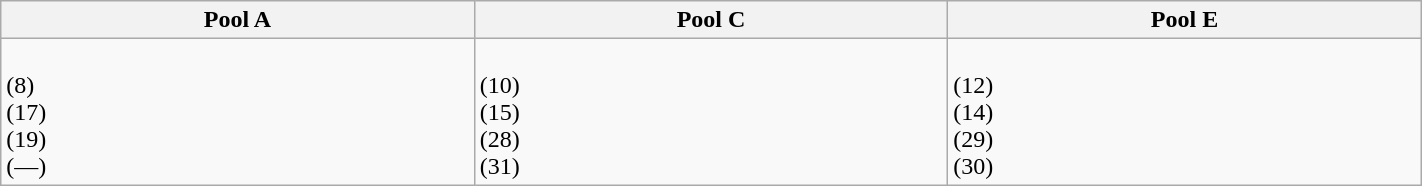<table class="wikitable" width=75%>
<tr>
<th width=33%>Pool A</th>
<th width=33%>Pool C</th>
<th width=33%>Pool E</th>
</tr>
<tr>
<td><br> (8)<br>
 (17)<br>
 (19)<br>
 (—)</td>
<td><br> (10)<br>
 (15)<br>
 (28)<br>
 (31)</td>
<td><br> (12)<br>
 (14)<br>
 (29)<br>
 (30)</td>
</tr>
</table>
